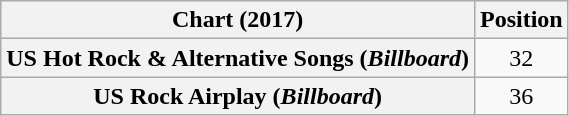<table class="wikitable sortable plainrowheaders" style="text-align:center">
<tr>
<th scope="col">Chart (2017)</th>
<th scope="col">Position</th>
</tr>
<tr>
<th scope="row">US Hot Rock & Alternative Songs (<em>Billboard</em>)</th>
<td>32</td>
</tr>
<tr>
<th scope="row">US Rock Airplay (<em>Billboard</em>)</th>
<td>36</td>
</tr>
</table>
